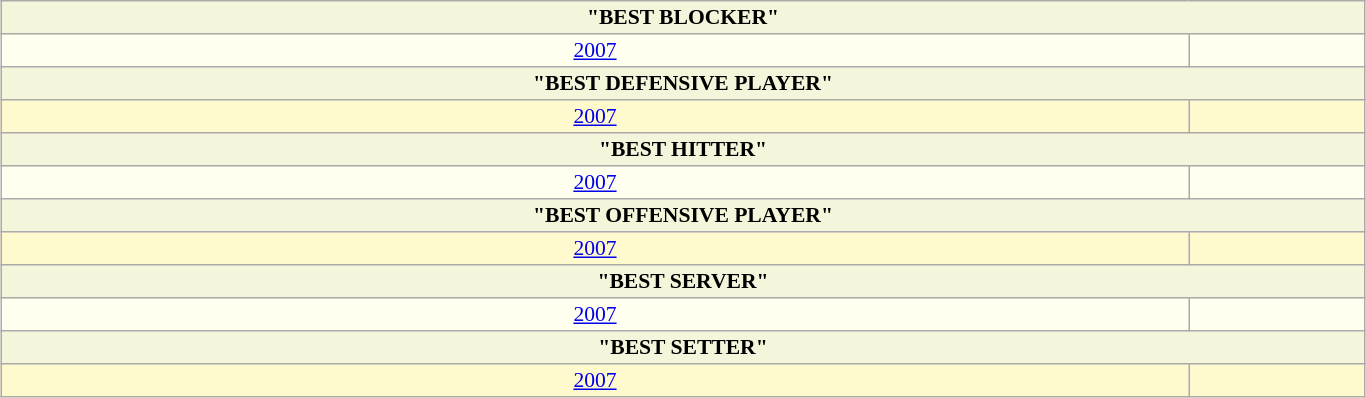<table border=1 align=center width=72% cellpadding=2 cellspacing=2 style="background: ivory; font-size: 90%; border: 1px #aaaaaa solid; border-collapse: collapse; clear:center">
<tr style="background:beige">
<th colspan="2">"BEST BLOCKER"</th>
</tr>
<tr>
<td align="center"><a href='#'>2007</a></td>
<td></td>
</tr>
<tr style="background:beige">
<th colspan="2">"BEST DEFENSIVE PLAYER"</th>
</tr>
<tr style="background:lemonchiffon">
<td align="center"><a href='#'>2007</a></td>
<td></td>
</tr>
<tr style="background:beige">
<th colspan="2">"BEST HITTER"</th>
</tr>
<tr>
<td align="center"><a href='#'>2007</a></td>
<td></td>
</tr>
<tr style="background:beige">
<th colspan="2">"BEST OFFENSIVE PLAYER"</th>
</tr>
<tr style="background:lemonchiffon">
<td align="center"><a href='#'>2007</a></td>
<td></td>
</tr>
<tr style="background:beige">
<th colspan="2">"BEST SERVER"</th>
</tr>
<tr>
<td align="center"><a href='#'>2007</a></td>
<td></td>
</tr>
<tr style="background:beige">
<th colspan="2">"BEST SETTER"</th>
</tr>
<tr style="background:lemonchiffon">
<td align="center"><a href='#'>2007</a></td>
<td></td>
</tr>
</table>
